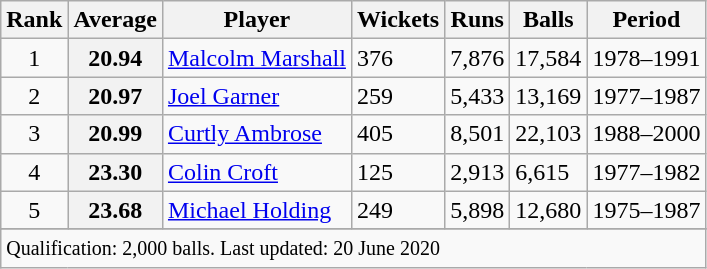<table class="wikitable plainrowheaders sortable">
<tr>
<th scope=col>Rank</th>
<th scope=col>Average</th>
<th scope=col>Player</th>
<th scope=col>Wickets</th>
<th scope=col>Runs</th>
<th scope=col>Balls</th>
<th scope=col>Period</th>
</tr>
<tr>
<td align=center>1</td>
<th>20.94</th>
<td><a href='#'>Malcolm Marshall</a></td>
<td>376</td>
<td>7,876</td>
<td>17,584</td>
<td>1978–1991</td>
</tr>
<tr>
<td align=center>2</td>
<th>20.97</th>
<td><a href='#'>Joel Garner</a></td>
<td>259</td>
<td>5,433</td>
<td>13,169</td>
<td>1977–1987</td>
</tr>
<tr>
<td align=center>3</td>
<th>20.99</th>
<td><a href='#'>Curtly Ambrose</a></td>
<td>405</td>
<td>8,501</td>
<td>22,103</td>
<td>1988–2000</td>
</tr>
<tr>
<td align=center>4</td>
<th>23.30</th>
<td><a href='#'>Colin Croft</a></td>
<td>125</td>
<td>2,913</td>
<td>6,615</td>
<td>1977–1982</td>
</tr>
<tr>
<td align=center>5</td>
<th>23.68</th>
<td><a href='#'>Michael Holding</a></td>
<td>249</td>
<td>5,898</td>
<td>12,680</td>
<td>1975–1987</td>
</tr>
<tr>
</tr>
<tr class=sortbottom>
<td colspan=7><small>Qualification: 2,000 balls. Last updated: 20 June 2020</small></td>
</tr>
</table>
